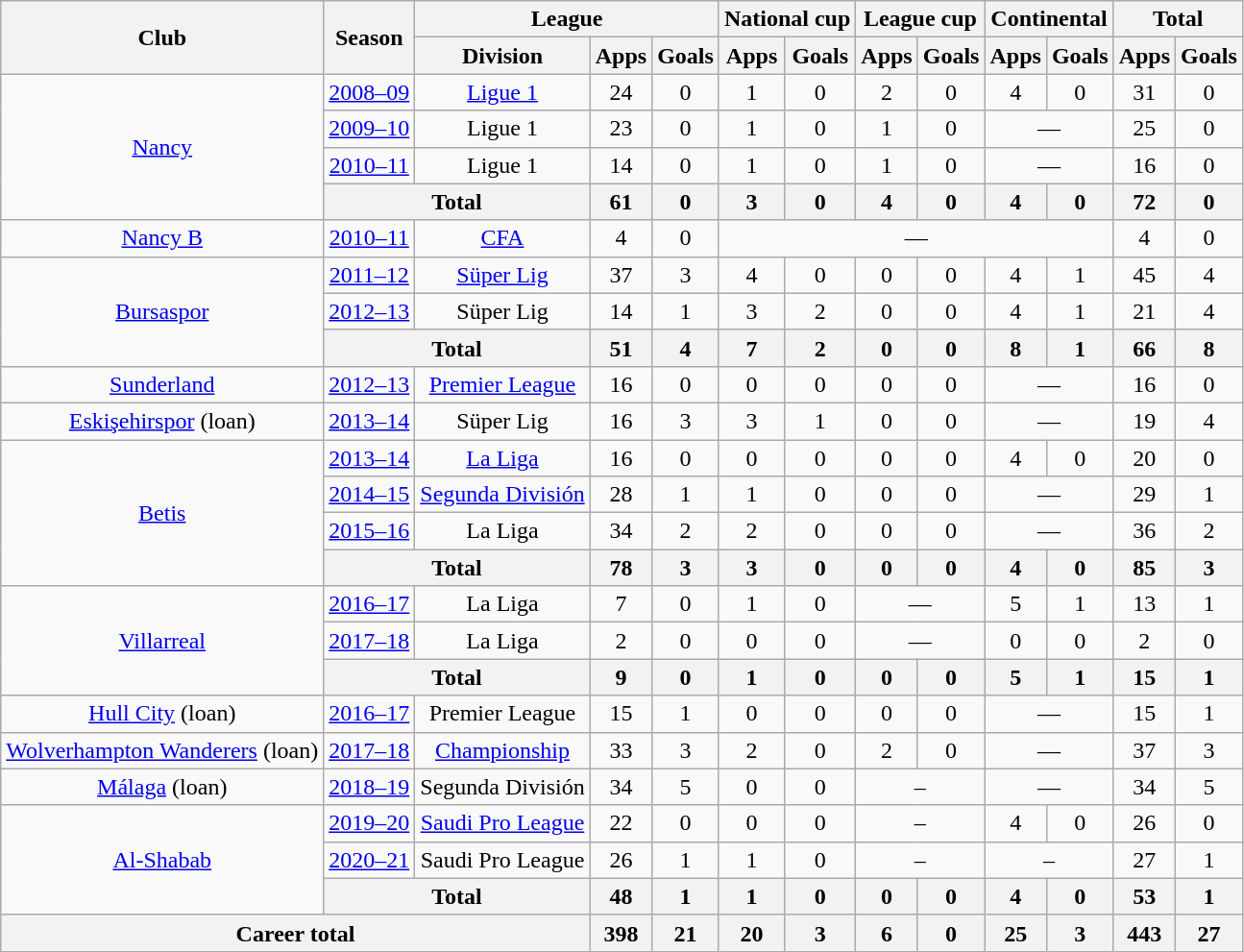<table class="wikitable" style="text-align:center">
<tr>
<th rowspan="2">Club</th>
<th rowspan="2">Season</th>
<th colspan="3">League</th>
<th colspan="2">National cup</th>
<th colspan="2">League cup</th>
<th colspan="2">Continental</th>
<th colspan="2">Total</th>
</tr>
<tr>
<th>Division</th>
<th>Apps</th>
<th>Goals</th>
<th>Apps</th>
<th>Goals</th>
<th>Apps</th>
<th>Goals</th>
<th>Apps</th>
<th>Goals</th>
<th>Apps</th>
<th>Goals</th>
</tr>
<tr>
<td rowspan="4"><a href='#'>Nancy</a></td>
<td><a href='#'>2008–09</a></td>
<td><a href='#'>Ligue 1</a></td>
<td>24</td>
<td>0</td>
<td>1</td>
<td>0</td>
<td>2</td>
<td>0</td>
<td>4</td>
<td>0</td>
<td>31</td>
<td>0</td>
</tr>
<tr>
<td><a href='#'>2009–10</a></td>
<td>Ligue 1</td>
<td>23</td>
<td>0</td>
<td>1</td>
<td>0</td>
<td>1</td>
<td>0</td>
<td colspan="2">—</td>
<td>25</td>
<td>0</td>
</tr>
<tr>
<td><a href='#'>2010–11</a></td>
<td>Ligue 1</td>
<td>14</td>
<td>0</td>
<td>1</td>
<td>0</td>
<td>1</td>
<td>0</td>
<td colspan="2">—</td>
<td>16</td>
<td>0</td>
</tr>
<tr>
<th colspan="2">Total</th>
<th>61</th>
<th>0</th>
<th>3</th>
<th>0</th>
<th>4</th>
<th>0</th>
<th>4</th>
<th>0</th>
<th>72</th>
<th>0</th>
</tr>
<tr>
<td><a href='#'>Nancy B</a></td>
<td><a href='#'>2010–11</a></td>
<td><a href='#'>CFA</a></td>
<td>4</td>
<td>0</td>
<td colspan=6>—</td>
<td>4</td>
<td>0</td>
</tr>
<tr>
<td rowspan="3"><a href='#'>Bursaspor</a></td>
<td><a href='#'>2011–12</a></td>
<td><a href='#'>Süper Lig</a></td>
<td>37</td>
<td>3</td>
<td>4</td>
<td>0</td>
<td>0</td>
<td>0</td>
<td>4</td>
<td>1</td>
<td>45</td>
<td>4</td>
</tr>
<tr>
<td><a href='#'>2012–13</a></td>
<td>Süper Lig</td>
<td>14</td>
<td>1</td>
<td>3</td>
<td>2</td>
<td>0</td>
<td>0</td>
<td>4</td>
<td>1</td>
<td>21</td>
<td>4</td>
</tr>
<tr>
<th colspan="2">Total</th>
<th>51</th>
<th>4</th>
<th>7</th>
<th>2</th>
<th>0</th>
<th>0</th>
<th>8</th>
<th>1</th>
<th>66</th>
<th>8</th>
</tr>
<tr>
<td><a href='#'>Sunderland</a></td>
<td><a href='#'>2012–13</a></td>
<td><a href='#'>Premier League</a></td>
<td>16</td>
<td>0</td>
<td>0</td>
<td>0</td>
<td>0</td>
<td>0</td>
<td colspan="2">—</td>
<td>16</td>
<td>0</td>
</tr>
<tr>
<td><a href='#'>Eskişehirspor</a> (loan)</td>
<td><a href='#'>2013–14</a></td>
<td>Süper Lig</td>
<td>16</td>
<td>3</td>
<td>3</td>
<td>1</td>
<td>0</td>
<td>0</td>
<td colspan="2">—</td>
<td>19</td>
<td>4</td>
</tr>
<tr>
<td rowspan="4"><a href='#'>Betis</a></td>
<td><a href='#'>2013–14</a></td>
<td><a href='#'>La Liga</a></td>
<td>16</td>
<td>0</td>
<td>0</td>
<td>0</td>
<td>0</td>
<td>0</td>
<td>4</td>
<td>0</td>
<td>20</td>
<td>0</td>
</tr>
<tr>
<td><a href='#'>2014–15</a></td>
<td><a href='#'>Segunda División</a></td>
<td>28</td>
<td>1</td>
<td>1</td>
<td>0</td>
<td>0</td>
<td>0</td>
<td colspan="2">—</td>
<td>29</td>
<td>1</td>
</tr>
<tr>
<td><a href='#'>2015–16</a></td>
<td>La Liga</td>
<td>34</td>
<td>2</td>
<td>2</td>
<td>0</td>
<td>0</td>
<td>0</td>
<td colspan="2">—</td>
<td>36</td>
<td>2</td>
</tr>
<tr>
<th colspan="2">Total</th>
<th>78</th>
<th>3</th>
<th>3</th>
<th>0</th>
<th>0</th>
<th>0</th>
<th>4</th>
<th>0</th>
<th>85</th>
<th>3</th>
</tr>
<tr>
<td rowspan="3"><a href='#'>Villarreal</a></td>
<td><a href='#'>2016–17</a></td>
<td>La Liga</td>
<td>7</td>
<td>0</td>
<td>1</td>
<td>0</td>
<td colspan="2">—</td>
<td>5</td>
<td>1</td>
<td>13</td>
<td>1</td>
</tr>
<tr>
<td><a href='#'>2017–18</a></td>
<td>La Liga</td>
<td>2</td>
<td>0</td>
<td>0</td>
<td>0</td>
<td colspan="2">—</td>
<td>0</td>
<td>0</td>
<td>2</td>
<td>0</td>
</tr>
<tr>
<th colspan="2">Total</th>
<th>9</th>
<th>0</th>
<th>1</th>
<th>0</th>
<th>0</th>
<th>0</th>
<th>5</th>
<th>1</th>
<th>15</th>
<th>1</th>
</tr>
<tr>
<td><a href='#'>Hull City</a> (loan)</td>
<td><a href='#'>2016–17</a></td>
<td>Premier League</td>
<td>15</td>
<td>1</td>
<td>0</td>
<td>0</td>
<td>0</td>
<td>0</td>
<td colspan="2">—</td>
<td>15</td>
<td>1</td>
</tr>
<tr>
<td><a href='#'>Wolverhampton Wanderers</a> (loan)</td>
<td><a href='#'>2017–18</a></td>
<td><a href='#'>Championship</a></td>
<td>33</td>
<td>3</td>
<td>2</td>
<td>0</td>
<td>2</td>
<td>0</td>
<td colspan="2">—</td>
<td>37</td>
<td>3</td>
</tr>
<tr>
<td><a href='#'>Málaga</a> (loan)</td>
<td><a href='#'>2018–19</a></td>
<td>Segunda División</td>
<td>34</td>
<td>5</td>
<td>0</td>
<td>0</td>
<td colspan="2">–</td>
<td colspan="2">—</td>
<td>34</td>
<td>5</td>
</tr>
<tr>
<td rowspan="3"><a href='#'>Al-Shabab</a></td>
<td><a href='#'>2019–20</a></td>
<td><a href='#'>Saudi Pro League</a></td>
<td>22</td>
<td>0</td>
<td>0</td>
<td>0</td>
<td colspan="2">–</td>
<td>4</td>
<td>0</td>
<td>26</td>
<td>0</td>
</tr>
<tr>
<td><a href='#'>2020–21</a></td>
<td>Saudi Pro League</td>
<td>26</td>
<td>1</td>
<td>1</td>
<td>0</td>
<td colspan="2">–</td>
<td colspan="2">–</td>
<td>27</td>
<td>1</td>
</tr>
<tr>
<th colspan="2">Total</th>
<th>48</th>
<th>1</th>
<th>1</th>
<th>0</th>
<th>0</th>
<th>0</th>
<th>4</th>
<th>0</th>
<th>53</th>
<th>1</th>
</tr>
<tr>
<th colspan="3">Career total</th>
<th>398</th>
<th>21</th>
<th>20</th>
<th>3</th>
<th>6</th>
<th>0</th>
<th>25</th>
<th>3</th>
<th>443</th>
<th>27</th>
</tr>
</table>
